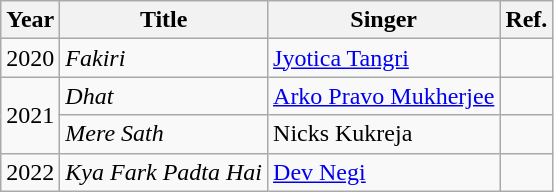<table class="wikitable">
<tr>
<th>Year</th>
<th>Title</th>
<th>Singer</th>
<th>Ref.</th>
</tr>
<tr>
<td>2020</td>
<td><em>Fakiri</em></td>
<td><a href='#'>Jyotica Tangri</a></td>
<td></td>
</tr>
<tr>
<td rowspan="2">2021</td>
<td><em>Dhat</em></td>
<td><a href='#'>Arko Pravo Mukherjee</a></td>
<td></td>
</tr>
<tr>
<td><em>Mere Sath</em></td>
<td>Nicks Kukreja</td>
<td></td>
</tr>
<tr>
<td>2022</td>
<td><em>Kya Fark Padta Hai</em></td>
<td><a href='#'>Dev Negi</a></td>
<td></td>
</tr>
</table>
